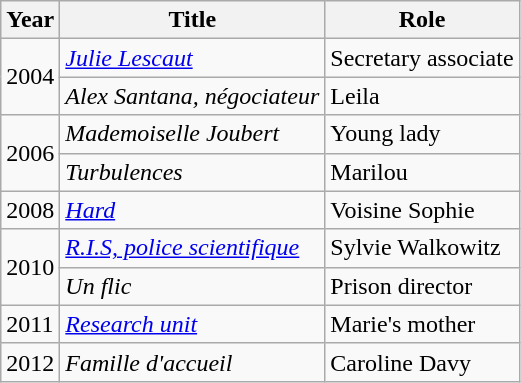<table class="wikitable">
<tr>
<th>Year</th>
<th>Title</th>
<th>Role</th>
</tr>
<tr>
<td rowspan="2">2004</td>
<td><em><a href='#'>Julie Lescaut</a></em></td>
<td>Secretary associate</td>
</tr>
<tr>
<td><em>Alex Santana, négociateur</em></td>
<td>Leila</td>
</tr>
<tr>
<td rowspan="2">2006</td>
<td><em>Mademoiselle Joubert</em></td>
<td>Young lady</td>
</tr>
<tr>
<td><em>Turbulences</em></td>
<td>Marilou</td>
</tr>
<tr>
<td>2008</td>
<td><em><a href='#'>Hard</a></em></td>
<td>Voisine Sophie</td>
</tr>
<tr>
<td rowspan="2">2010</td>
<td><em><a href='#'>R.I.S, police scientifique</a></em></td>
<td>Sylvie Walkowitz</td>
</tr>
<tr>
<td><em>Un flic</em></td>
<td>Prison director</td>
</tr>
<tr>
<td>2011</td>
<td><em><a href='#'>Research unit</a></em></td>
<td>Marie's mother</td>
</tr>
<tr>
<td>2012</td>
<td><em>Famille d'accueil</em></td>
<td>Caroline Davy</td>
</tr>
</table>
